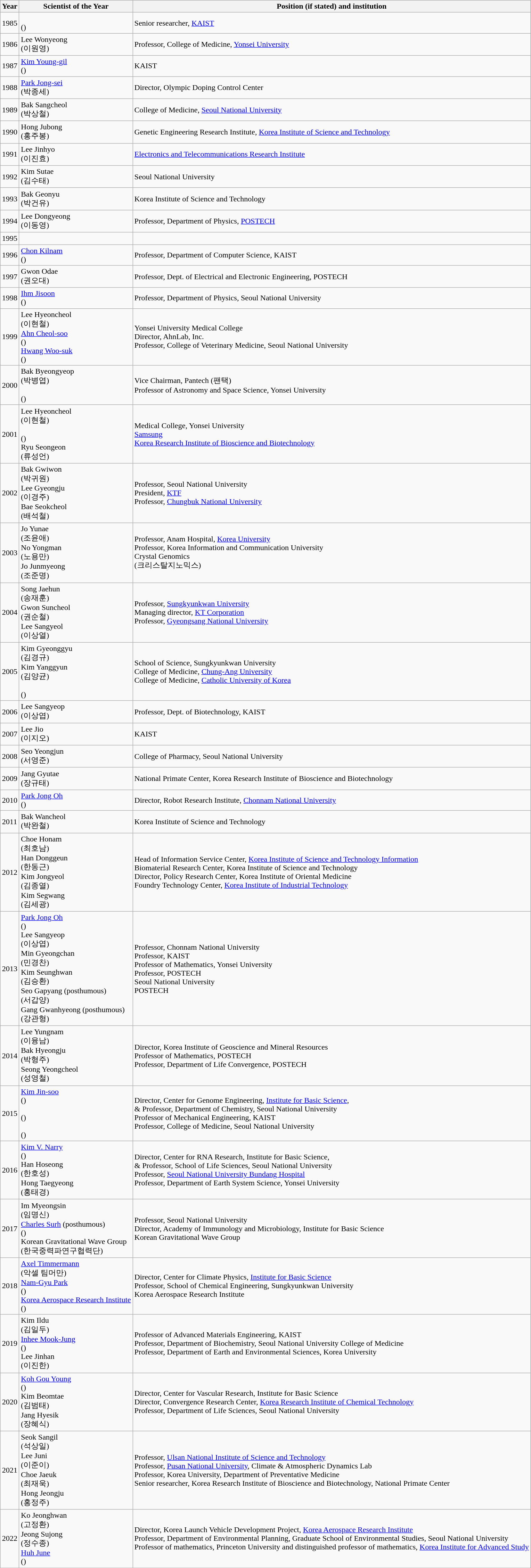<table class="wikitable">
<tr>
<th>Year</th>
<th>Scientist of the Year</th>
<th>Position (if stated) and institution</th>
</tr>
<tr>
<td>1985</td>
<td><br>()</td>
<td>Senior researcher, <a href='#'>KAIST</a></td>
</tr>
<tr>
<td>1986</td>
<td>Lee Wonyeong<br>(이원영)</td>
<td>Professor, College of Medicine, <a href='#'>Yonsei University</a></td>
</tr>
<tr>
<td>1987</td>
<td><a href='#'>Kim Young-gil</a><br>()</td>
<td>KAIST</td>
</tr>
<tr>
<td>1988</td>
<td><a href='#'>Park Jong-sei</a><br>(박종세)</td>
<td>Director, Olympic Doping Control Center</td>
</tr>
<tr>
<td>1989</td>
<td>Bak Sangcheol<br>(박상철)</td>
<td>College of Medicine, <a href='#'>Seoul National University</a></td>
</tr>
<tr>
<td>1990</td>
<td>Hong Jubong<br>(홍주봉)</td>
<td>Genetic Engineering Research Institute, <a href='#'>Korea Institute of Science and Technology</a></td>
</tr>
<tr>
<td>1991</td>
<td>Lee Jinhyo<br>(이진효)</td>
<td><a href='#'>Electronics and Telecommunications Research Institute</a></td>
</tr>
<tr>
<td>1992</td>
<td>Kim Sutae<br>(김수태)</td>
<td>Seoul National University</td>
</tr>
<tr>
<td>1993</td>
<td>Bak Geonyu<br>(박건유)</td>
<td>Korea Institute of Science and Technology</td>
</tr>
<tr>
<td>1994</td>
<td>Lee Dongyeong<br>(이동영)</td>
<td>Professor, Department of Physics, <a href='#'>POSTECH</a></td>
</tr>
<tr>
<td>1995</td>
<td></td>
<td></td>
</tr>
<tr>
<td>1996</td>
<td><a href='#'>Chon Kilnam</a><br>()</td>
<td>Professor, Department of Computer Science, KAIST</td>
</tr>
<tr>
<td>1997</td>
<td>Gwon Odae<br>(권오대)</td>
<td>Professor, Dept. of Electrical and Electronic Engineering, POSTECH</td>
</tr>
<tr>
<td>1998</td>
<td><a href='#'>Ihm Jisoon</a><br>()</td>
<td>Professor, Department of Physics, Seoul National University</td>
</tr>
<tr>
<td>1999</td>
<td>Lee Hyeoncheol<br>(이현철)<br><a href='#'>Ahn Cheol-soo</a><br>()<br><a href='#'>Hwang Woo-suk</a><br>()</td>
<td>Yonsei University Medical College<br>Director, AhnLab, Inc.<br>Professor, College of Veterinary Medicine, Seoul National University</td>
</tr>
<tr>
<td>2000</td>
<td>Bak Byeongyeop<br>(박병엽)<br><br>()</td>
<td>Vice Chairman, Pantech (팬택)<br>Professor of Astronomy and Space Science, Yonsei University</td>
</tr>
<tr>
<td>2001</td>
<td>Lee Hyeoncheol<br>(이현철)<br><br>()<br>Ryu Seongeon<br>(류성언)</td>
<td>Medical College, Yonsei University<br><a href='#'>Samsung</a><br><a href='#'>Korea Research Institute of Bioscience and Biotechnology</a></td>
</tr>
<tr>
<td>2002</td>
<td>Bak Gwiwon<br>(박귀원)<br>Lee Gyeongju<br>(이경주)<br>Bae Seokcheol<br>(배석철)</td>
<td>Professor, Seoul National University<br>President, <a href='#'>KTF</a><br>Professor, <a href='#'>Chungbuk National University</a></td>
</tr>
<tr>
<td>2003</td>
<td>Jo Yunae<br>(조윤애)<br>No Yongman<br>(노용만)<br>Jo Junmyeong<br>(조준명)</td>
<td>Professor, Anam Hospital, <a href='#'>Korea University</a><br>Professor, Korea Information and Communication University<br>Crystal Genomics<br>(크리스탈지노믹스)</td>
</tr>
<tr>
<td>2004</td>
<td>Song Jaehun<br>(송재훈)<br>Gwon Suncheol<br>(권순철)<br>Lee Sangyeol<br>(이상열)</td>
<td>Professor, <a href='#'>Sungkyunkwan University</a><br>Managing director, <a href='#'>KT Corporation</a><br>Professor, <a href='#'>Gyeongsang National University</a></td>
</tr>
<tr>
<td>2005</td>
<td>Kim Gyeonggyu<br>(김경규)<br>Kim Yanggyun<br>(김양균)<br><br>()</td>
<td>School of Science, Sungkyunkwan University<br>College of Medicine, <a href='#'>Chung-Ang University</a><br>College of Medicine, <a href='#'>Catholic University of Korea</a></td>
</tr>
<tr>
<td>2006</td>
<td>Lee Sangyeop<br>(이상엽)</td>
<td>Professor, Dept. of Biotechnology, KAIST</td>
</tr>
<tr>
<td>2007</td>
<td>Lee Jio<br>(이지오)</td>
<td>KAIST</td>
</tr>
<tr>
<td>2008</td>
<td>Seo Yeongjun<br>(서영준)</td>
<td>College of Pharmacy, Seoul National University</td>
</tr>
<tr>
<td>2009</td>
<td>Jang Gyutae<br>(장규태)</td>
<td>National Primate Center, Korea Research Institute of Bioscience and Biotechnology</td>
</tr>
<tr>
<td>2010</td>
<td><a href='#'>Park Jong Oh</a><br>()</td>
<td>Director, Robot Research Institute, <a href='#'>Chonnam National University</a></td>
</tr>
<tr>
<td>2011</td>
<td>Bak Wancheol<br>(박완철)</td>
<td>Korea Institute of Science and Technology</td>
</tr>
<tr>
<td>2012</td>
<td>Choe Honam<br>(최호남)<br>Han Donggeun<br>(한동근)<br>Kim Jongyeol<br>(김종열)<br>Kim Segwang<br>(김세광)</td>
<td>Head of Information Service Center, <a href='#'>Korea Institute of Science and Technology Information</a><br>Biomaterial Research Center, Korea Institute of Science and Technology<br>Director, Policy Research Center, Korea Institute of Oriental Medicine<br>Foundry Technology Center, <a href='#'>Korea Institute of Industrial Technology</a></td>
</tr>
<tr>
<td>2013</td>
<td><a href='#'>Park Jong Oh</a><br>()<br>Lee Sangyeop<br>(이상엽)<br>Min Gyeongchan<br>(민경찬)<br>Kim Seunghwan<br>(김승환)<br>Seo Gapyang (posthumous)<br>(서갑양)<br>Gang Gwanhyeong (posthumous)<br>(강관형)</td>
<td>Professor, Chonnam National University<br>Professor, KAIST<br>Professor of Mathematics, Yonsei University<br>Professor, POSTECH<br>Seoul National University<br>POSTECH</td>
</tr>
<tr>
<td>2014</td>
<td>Lee Yungnam<br>(이융남)<br>Bak Hyeongju<br>(박형주)<br>Seong Yeongcheol<br>(성영철)</td>
<td>Director, Korea Institute of Geoscience and Mineral Resources<br>Professor of Mathematics, POSTECH<br>Professor, Department of Life Convergence, POSTECH</td>
</tr>
<tr>
<td>2015</td>
<td><a href='#'>Kim Jin-soo</a><br>()<br><br>()<br><br>()</td>
<td>Director, Center for Genome Engineering, <a href='#'>Institute for Basic Science</a>, <br>& Professor, Department of Chemistry, Seoul National University<br>Professor of Mechanical Engineering, KAIST<br>Professor, College of Medicine, Seoul National University</td>
</tr>
<tr>
<td>2016</td>
<td><a href='#'>Kim V. Narry</a><br>()<br>Han Hoseong<br>(한호성)<br>Hong Taegyeong<br>(홍태경)</td>
<td>Director, Center for RNA Research, Institute for Basic Science,<br>& Professor, School of Life Sciences, Seoul National University<br>Professor, <a href='#'>Seoul National University Bundang Hospital</a><br>Professor, Department of Earth System Science, Yonsei University</td>
</tr>
<tr>
<td>2017</td>
<td>Im Myeongsin<br>(임명신)<br><a href='#'>Charles Surh</a> (posthumous)<br>()<br>Korean Gravitational Wave Group<br>(한국중력파연구협력단)</td>
<td>Professor, Seoul National University<br>Director, Academy of Immunology and Microbiology, Institute for Basic Science<br>Korean Gravitational Wave Group</td>
</tr>
<tr>
<td>2018</td>
<td><a href='#'>Axel Timmermann</a><br>(악셀 팀머만)<br><a href='#'>Nam-Gyu Park</a><br>()<br><a href='#'>Korea Aerospace Research Institute</a><br>()</td>
<td>Director, Center for Climate Physics, <a href='#'>Institute for Basic Science</a><br>Professor, School of Chemical Engineering, Sungkyunkwan University<br>Korea Aerospace Research Institute</td>
</tr>
<tr>
<td>2019</td>
<td>Kim Ildu<br>(김일두)<br><a href='#'>Inhee Mook-Jung</a><br>()<br>Lee Jinhan<br>(이진한)</td>
<td>Professor of Advanced Materials Engineering, KAIST<br>Professor, Department of Biochemistry, Seoul National University College of Medicine<br>Professor, Department of Earth and Environmental Sciences, Korea University</td>
</tr>
<tr>
<td>2020</td>
<td><a href='#'>Koh Gou Young</a><br>()<br>Kim Beomtae<br>(김범태)<br>Jang Hyesik<br>(장혜식)</td>
<td>Director, Center for Vascular Research, Institute for Basic Science<br>Director, Convergence Research Center, <a href='#'>Korea Research Institute of Chemical Technology</a><br>Professor, Department of Life Sciences, Seoul National University</td>
</tr>
<tr>
<td>2021</td>
<td>Seok Sangil<br>(석상일)<br>Lee Juni<br>(이준이)<br>Choe Jaeuk<br>(최재욱)<br>Hong Jeongju<br>(홍정주)</td>
<td>Professor, <a href='#'>Ulsan National Institute of Science and Technology</a><br>Professor, <a href='#'>Pusan National University</a>, Climate & Atmospheric Dynamics Lab<br>Professor, Korea University, Department of Preventative Medicine<br>Senior researcher, Korea Research Institute of Bioscience and Biotechnology, National Primate Center</td>
</tr>
<tr>
<td>2022</td>
<td>Ko Jeonghwan<br>(고정환)<br>Jeong Sujong<br>(정수종)<br><a href='#'>Huh June</a><br>()</td>
<td>Director, Korea Launch Vehicle Development Project, <a href='#'>Korea Aerospace Research Institute</a><br>Professor, Department of Environmental Planning, Graduate School of Environmental Studies, Seoul National University<br>Professor of mathematics, Princeton University and distinguished professor of mathematics, <a href='#'>Korea Institute for Advanced Study</a></td>
</tr>
</table>
